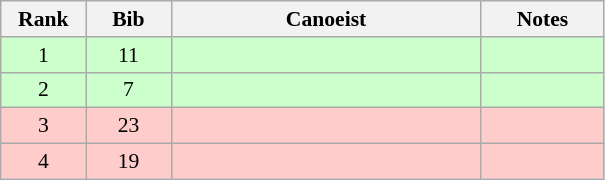<table class="wikitable" style="font-size:90%; text-align:center">
<tr>
<th width="50">Rank</th>
<th width="50">Bib</th>
<th width="200">Canoeist</th>
<th width="75">Notes</th>
</tr>
<tr bgcolor="#CCFFCC">
<td>1</td>
<td>11</td>
<td align="left"></td>
<td></td>
</tr>
<tr bgcolor="#CCFFCC">
<td>2</td>
<td>7</td>
<td align="left"></td>
<td></td>
</tr>
<tr bgcolor="#FFCCCC">
<td>3</td>
<td>23</td>
<td align="left"></td>
<td></td>
</tr>
<tr bgcolor="#FFCCCC">
<td>4</td>
<td>19</td>
<td align="left"></td>
<td></td>
</tr>
</table>
